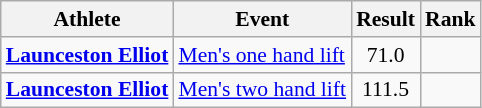<table class=wikitable style="font-size:90%; text-align:center">
<tr>
<th>Athlete</th>
<th>Event</th>
<th>Result</th>
<th>Rank</th>
</tr>
<tr>
<td align=left><strong><a href='#'>Launceston Elliot</a></strong></td>
<td align=left><a href='#'>Men's one hand lift</a></td>
<td>71.0</td>
<td></td>
</tr>
<tr>
<td align=left><strong><a href='#'>Launceston Elliot</a></strong></td>
<td align=left><a href='#'>Men's two hand lift</a></td>
<td>111.5</td>
<td></td>
</tr>
</table>
